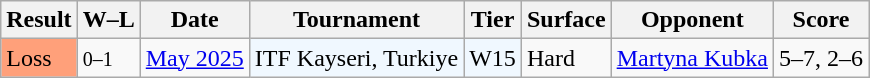<table class="sortable wikitable">
<tr>
<th>Result</th>
<th class="unsortable">W–L</th>
<th>Date</th>
<th>Tournament</th>
<th>Tier</th>
<th>Surface</th>
<th>Opponent</th>
<th class="unsortable">Score</th>
</tr>
<tr>
<td style="background:#ffa07a">Loss</td>
<td><small>0–1</small></td>
<td><a href='#'>May 2025</a></td>
<td style="background:#f0f8ff;">ITF Kayseri, Turkiye</td>
<td style="background:#f0f8ff;">W15</td>
<td>Hard</td>
<td> <a href='#'>Martyna Kubka</a></td>
<td>5–7, 2–6</td>
</tr>
</table>
